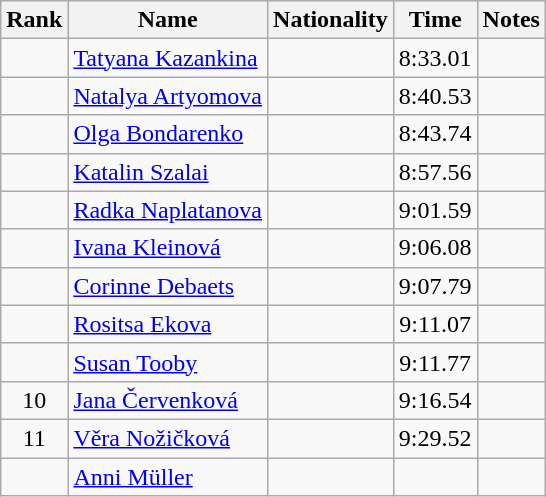<table class="wikitable sortable" style="text-align:center">
<tr>
<th>Rank</th>
<th>Name</th>
<th>Nationality</th>
<th>Time</th>
<th>Notes</th>
</tr>
<tr>
<td></td>
<td align="left"><a href='#'>Tatyana Kazankina</a></td>
<td align=left></td>
<td>8:33.01</td>
<td></td>
</tr>
<tr>
<td></td>
<td align="left"><a href='#'>Natalya Artyomova</a></td>
<td align=left></td>
<td>8:40.53</td>
<td></td>
</tr>
<tr>
<td></td>
<td align="left"><a href='#'>Olga Bondarenko</a></td>
<td align=left></td>
<td>8:43.74</td>
<td></td>
</tr>
<tr>
<td></td>
<td align="left"><a href='#'>Katalin Szalai</a></td>
<td align=left></td>
<td>8:57.56</td>
<td></td>
</tr>
<tr>
<td></td>
<td align="left"><a href='#'>Radka Naplatanova</a></td>
<td align=left></td>
<td>9:01.59</td>
<td></td>
</tr>
<tr>
<td></td>
<td align="left"><a href='#'>Ivana Kleinová</a></td>
<td align=left></td>
<td>9:06.08</td>
<td></td>
</tr>
<tr>
<td></td>
<td align="left"><a href='#'>Corinne Debaets</a></td>
<td align=left></td>
<td>9:07.79</td>
<td></td>
</tr>
<tr>
<td></td>
<td align="left"><a href='#'>Rositsa Ekova</a></td>
<td align=left></td>
<td>9:11.07</td>
<td></td>
</tr>
<tr>
<td></td>
<td align="left"><a href='#'>Susan Tooby</a></td>
<td align=left></td>
<td>9:11.77</td>
<td></td>
</tr>
<tr>
<td>10</td>
<td align="left"><a href='#'>Jana Červenková</a></td>
<td align=left></td>
<td>9:16.54</td>
<td></td>
</tr>
<tr>
<td>11</td>
<td align="left"><a href='#'>Věra Nožičková</a></td>
<td align=left></td>
<td>9:29.52</td>
<td></td>
</tr>
<tr>
<td></td>
<td align="left"><a href='#'>Anni Müller</a></td>
<td align=left></td>
<td></td>
<td></td>
</tr>
</table>
